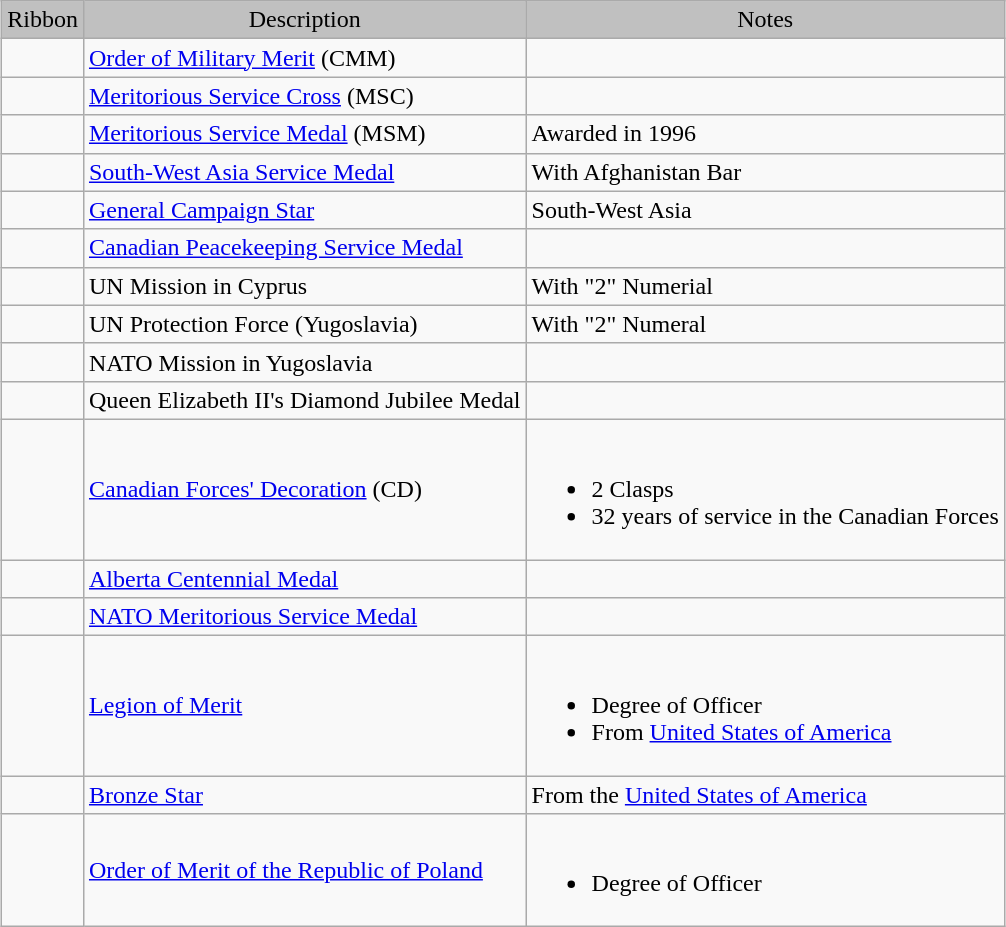<table class="wikitable" style="margin:1em auto;">
<tr style="background:silver;" align="center">
<td>Ribbon</td>
<td>Description</td>
<td>Notes</td>
</tr>
<tr>
<td></td>
<td><a href='#'>Order of Military Merit</a> (CMM)</td>
<td></td>
</tr>
<tr>
<td></td>
<td><a href='#'>Meritorious Service Cross</a> (MSC)</td>
<td></td>
</tr>
<tr>
<td></td>
<td><a href='#'>Meritorious Service Medal</a> (MSM)</td>
<td>Awarded in 1996</td>
</tr>
<tr>
<td></td>
<td><a href='#'>South-West Asia Service Medal</a></td>
<td>With Afghanistan Bar</td>
</tr>
<tr>
<td></td>
<td><a href='#'>General Campaign Star</a></td>
<td>South-West Asia</td>
</tr>
<tr>
<td></td>
<td><a href='#'>Canadian Peacekeeping Service Medal</a></td>
<td></td>
</tr>
<tr>
<td></td>
<td>UN Mission in Cyprus</td>
<td>With "2" Numerial</td>
</tr>
<tr>
<td></td>
<td>UN Protection Force (Yugoslavia)</td>
<td>With "2" Numeral</td>
</tr>
<tr>
<td></td>
<td>NATO Mission in Yugoslavia</td>
<td></td>
</tr>
<tr>
<td></td>
<td>Queen Elizabeth II's Diamond Jubilee Medal</td>
<td></td>
</tr>
<tr>
<td></td>
<td><a href='#'>Canadian Forces' Decoration</a> (CD)</td>
<td><br><ul><li>2 Clasps</li><li>32 years of service in the Canadian Forces</li></ul></td>
</tr>
<tr>
<td></td>
<td><a href='#'>Alberta Centennial Medal</a></td>
<td></td>
</tr>
<tr>
<td></td>
<td><a href='#'>NATO Meritorious Service Medal</a></td>
<td></td>
</tr>
<tr>
<td></td>
<td><a href='#'>Legion of Merit</a></td>
<td><br><ul><li>Degree of Officer</li><li>From <a href='#'>United States of America</a></li></ul></td>
</tr>
<tr>
<td></td>
<td><a href='#'>Bronze Star</a></td>
<td>From the <a href='#'>United States of America</a></td>
</tr>
<tr>
<td></td>
<td><a href='#'>Order of Merit of the Republic of Poland</a></td>
<td><br><ul><li>Degree of Officer</li></ul></td>
</tr>
</table>
